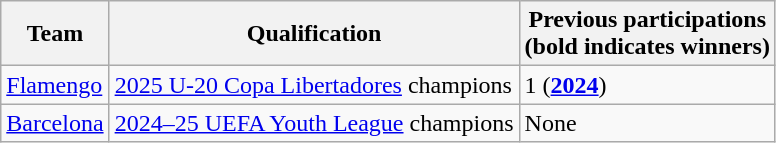<table class="wikitable">
<tr>
<th>Team</th>
<th>Qualification</th>
<th>Previous participations<br>(bold indicates winners)</th>
</tr>
<tr>
<td> <a href='#'>Flamengo</a></td>
<td><a href='#'>2025 U-20 Copa Libertadores</a> champions</td>
<td>1 (<strong><a href='#'>2024</a></strong>)</td>
</tr>
<tr>
<td> <a href='#'>Barcelona</a></td>
<td><a href='#'>2024–25 UEFA Youth League</a> champions</td>
<td>None</td>
</tr>
</table>
